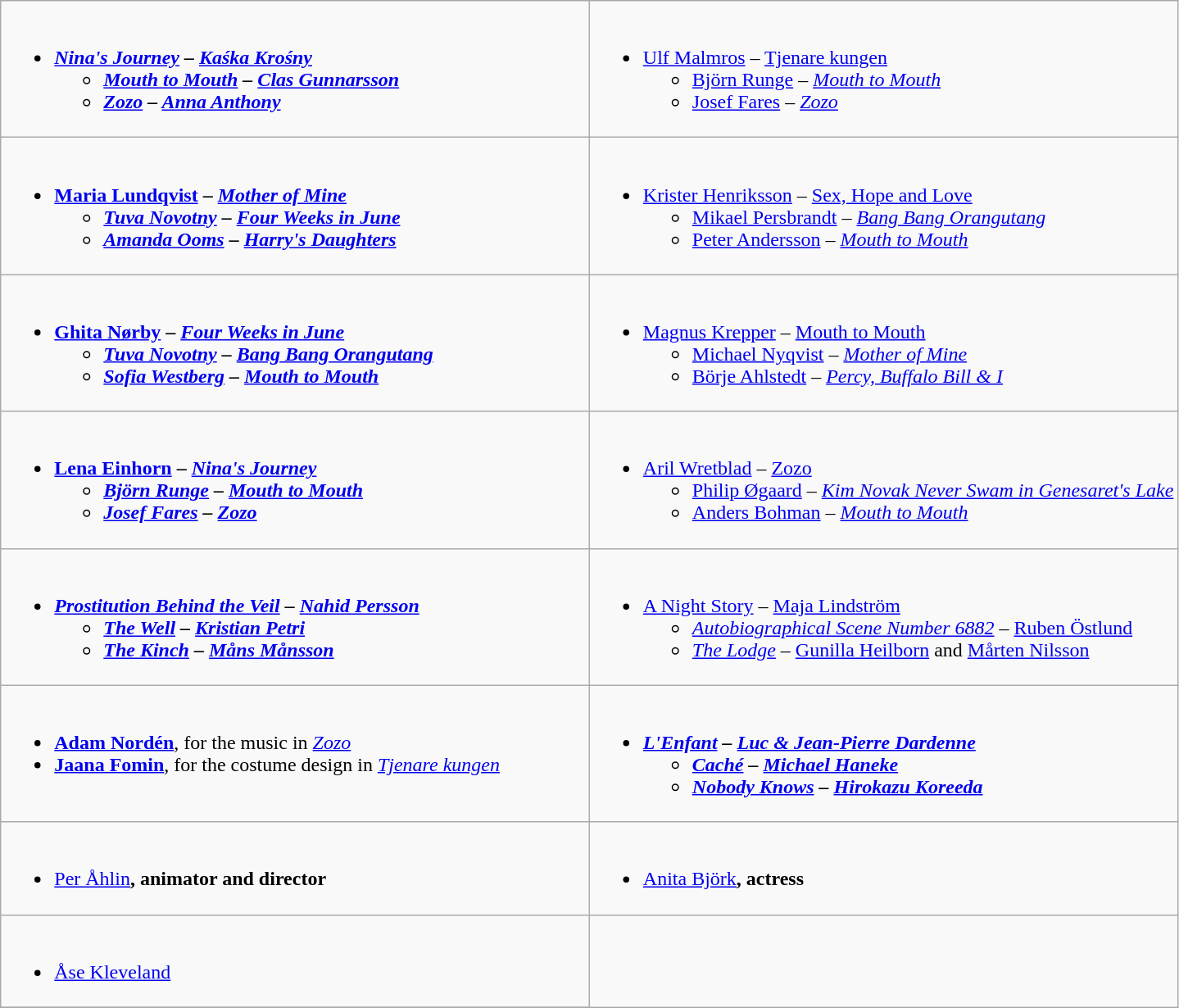<table class=wikitable>
<tr>
<td style="vertical-align:top; width:50%;"><br><ul><li><strong><em><a href='#'>Nina's Journey</a><em> – <a href='#'>Kaśka Krośny</a><strong><ul><li></em><a href='#'>Mouth to Mouth</a><em> – <a href='#'>Clas Gunnarsson</a></li><li></em><a href='#'>Zozo</a><em> – <a href='#'>Anna Anthony</a></li></ul></li></ul></td>
<td style="vertical-align:top; width:50%;"><br><ul><li></strong><a href='#'>Ulf Malmros</a> – </em><a href='#'>Tjenare kungen</a></em></strong><ul><li><a href='#'>Björn Runge</a> – <em><a href='#'>Mouth to Mouth</a></em></li><li><a href='#'>Josef Fares</a> – <em><a href='#'>Zozo</a></em></li></ul></li></ul></td>
</tr>
<tr>
<td style="vertical-align:top; width:50%;"><br><ul><li><strong><a href='#'>Maria Lundqvist</a> – <em><a href='#'>Mother of Mine</a><strong><em><ul><li><a href='#'>Tuva Novotny</a> – </em><a href='#'>Four Weeks in June</a><em></li><li><a href='#'>Amanda Ooms</a> – </em><a href='#'>Harry's Daughters</a><em></li></ul></li></ul></td>
<td style="vertical-align:top; width:50%;"><br><ul><li></strong><a href='#'>Krister Henriksson</a> – </em><a href='#'>Sex, Hope and Love</a></em></strong><ul><li><a href='#'>Mikael Persbrandt</a> – <em><a href='#'>Bang Bang Orangutang</a></em></li><li><a href='#'>Peter Andersson</a> – <em><a href='#'>Mouth to Mouth</a></em></li></ul></li></ul></td>
</tr>
<tr>
<td style="vertical-align:top; width:50%;"><br><ul><li><strong><a href='#'>Ghita Nørby</a> – <em><a href='#'>Four Weeks in June</a><strong><em><ul><li><a href='#'>Tuva Novotny</a> – </em><a href='#'>Bang Bang Orangutang</a><em></li><li><a href='#'>Sofia Westberg</a> – </em><a href='#'>Mouth to Mouth</a><em></li></ul></li></ul></td>
<td style="vertical-align:top; width:50%;"><br><ul><li></strong><a href='#'>Magnus Krepper</a> – </em><a href='#'>Mouth to Mouth</a></em></strong><ul><li><a href='#'>Michael Nyqvist</a> – <em><a href='#'>Mother of Mine</a></em></li><li><a href='#'>Börje Ahlstedt</a> – <em><a href='#'>Percy, Buffalo Bill & I</a></em></li></ul></li></ul></td>
</tr>
<tr>
<td style="vertical-align:top; width:50%;"><br><ul><li><strong><a href='#'>Lena Einhorn</a> – <em><a href='#'>Nina's Journey</a><strong><em><ul><li><a href='#'>Björn Runge</a> – </em><a href='#'>Mouth to Mouth</a><em></li><li><a href='#'>Josef Fares</a> – </em><a href='#'>Zozo</a><em></li></ul></li></ul></td>
<td style="vertical-align:top; width:50%;"><br><ul><li></strong><a href='#'>Aril Wretblad</a> – </em><a href='#'>Zozo</a></em></strong><ul><li><a href='#'>Philip Øgaard</a> – <em><a href='#'>Kim Novak Never Swam in Genesaret's Lake</a></em></li><li><a href='#'>Anders Bohman</a> – <em><a href='#'>Mouth to Mouth</a></em></li></ul></li></ul></td>
</tr>
<tr>
<td style="vertical-align:top; width:50%;"><br><ul><li><strong><em><a href='#'>Prostitution Behind the Veil</a><em> – <a href='#'>Nahid Persson</a><strong><ul><li></em><a href='#'>The Well</a><em> – <a href='#'>Kristian Petri</a></li><li></em><a href='#'>The Kinch</a><em> – <a href='#'>Måns Månsson</a></li></ul></li></ul></td>
<td style="vertical-align:top; width:50%;"><br><ul><li></em></strong><a href='#'>A Night Story</a></em> – <a href='#'>Maja Lindström</a></strong><ul><li><em><a href='#'>Autobiographical Scene Number 6882</a></em> – <a href='#'>Ruben Östlund</a></li><li><em><a href='#'>The Lodge</a></em> – <a href='#'>Gunilla Heilborn</a> and <a href='#'>Mårten Nilsson</a></li></ul></li></ul></td>
</tr>
<tr>
<td style="vertical-align:top; width:50%;"><br><ul><li><strong><a href='#'>Adam Nordén</a></strong>, for the music in <em><a href='#'>Zozo</a></em></li><li><strong><a href='#'>Jaana Fomin</a></strong>, for the costume design in <em><a href='#'>Tjenare kungen</a></em></li></ul></td>
<td style="vertical-align:top; width:50%;"><br><ul><li> <strong><em><a href='#'>L'Enfant</a><em> – <a href='#'>Luc & Jean-Pierre Dardenne</a><strong><ul><li> </em><a href='#'>Caché</a><em> – <a href='#'>Michael Haneke</a></li><li> </em><a href='#'>Nobody Knows</a><em> – <a href='#'>Hirokazu Koreeda</a></li></ul></li></ul></td>
</tr>
<tr>
<td valign="top" width="50%"><br><ul><li></strong><a href='#'>Per Åhlin</a><strong>, animator and director</li></ul></td>
<td style="vertical-align:top; width:50%;"><br><ul><li></strong><a href='#'>Anita Björk</a><strong>, actress</li></ul></td>
</tr>
<tr>
<td style="vertical-align:top;" width="50%"><br><ul><li></strong><a href='#'>Åse Kleveland</a><strong></li></ul></td>
</tr>
<tr>
</tr>
</table>
